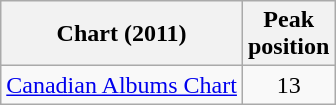<table class="wikitable">
<tr>
<th>Chart (2011)</th>
<th>Peak<br>position</th>
</tr>
<tr>
<td><a href='#'>Canadian Albums Chart</a></td>
<td align="center">13</td>
</tr>
</table>
